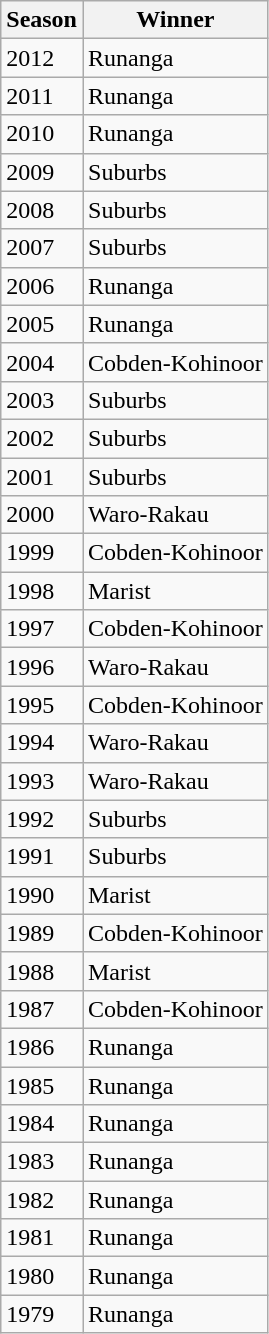<table class="wikitable sortable">
<tr>
<th>Season</th>
<th>Winner</th>
</tr>
<tr>
<td>2012</td>
<td>Runanga</td>
</tr>
<tr>
<td>2011</td>
<td>Runanga</td>
</tr>
<tr>
<td>2010</td>
<td>Runanga</td>
</tr>
<tr>
<td>2009</td>
<td>Suburbs</td>
</tr>
<tr>
<td>2008</td>
<td>Suburbs</td>
</tr>
<tr>
<td>2007</td>
<td>Suburbs</td>
</tr>
<tr>
<td>2006</td>
<td>Runanga</td>
</tr>
<tr>
<td>2005</td>
<td>Runanga</td>
</tr>
<tr>
<td>2004</td>
<td>Cobden-Kohinoor</td>
</tr>
<tr>
<td>2003</td>
<td>Suburbs</td>
</tr>
<tr>
<td>2002</td>
<td>Suburbs</td>
</tr>
<tr>
<td>2001</td>
<td>Suburbs</td>
</tr>
<tr>
<td>2000</td>
<td>Waro-Rakau</td>
</tr>
<tr>
<td>1999</td>
<td>Cobden-Kohinoor</td>
</tr>
<tr>
<td>1998</td>
<td>Marist</td>
</tr>
<tr>
<td>1997</td>
<td>Cobden-Kohinoor</td>
</tr>
<tr>
<td>1996</td>
<td>Waro-Rakau</td>
</tr>
<tr>
<td>1995</td>
<td>Cobden-Kohinoor</td>
</tr>
<tr>
<td>1994</td>
<td>Waro-Rakau</td>
</tr>
<tr>
<td>1993</td>
<td>Waro-Rakau</td>
</tr>
<tr>
<td>1992</td>
<td>Suburbs</td>
</tr>
<tr>
<td>1991</td>
<td>Suburbs</td>
</tr>
<tr>
<td>1990</td>
<td>Marist</td>
</tr>
<tr>
<td>1989</td>
<td>Cobden-Kohinoor</td>
</tr>
<tr>
<td>1988</td>
<td>Marist</td>
</tr>
<tr>
<td>1987</td>
<td>Cobden-Kohinoor</td>
</tr>
<tr>
<td>1986</td>
<td>Runanga</td>
</tr>
<tr>
<td>1985</td>
<td>Runanga</td>
</tr>
<tr>
<td>1984</td>
<td>Runanga</td>
</tr>
<tr>
<td>1983</td>
<td>Runanga</td>
</tr>
<tr>
<td>1982</td>
<td>Runanga</td>
</tr>
<tr>
<td>1981</td>
<td>Runanga</td>
</tr>
<tr>
<td>1980</td>
<td>Runanga</td>
</tr>
<tr>
<td>1979</td>
<td>Runanga</td>
</tr>
</table>
